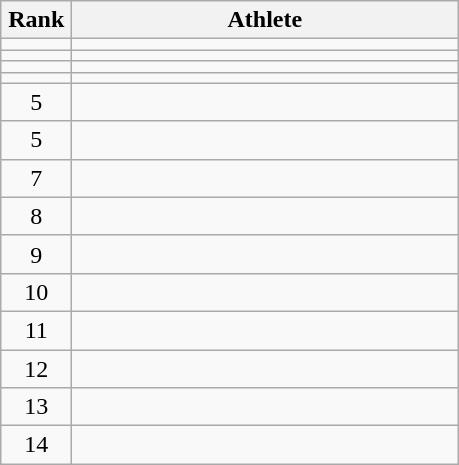<table class="wikitable" style="text-align: center;">
<tr>
<th width=40>Rank</th>
<th width=250>Athlete</th>
</tr>
<tr>
<td></td>
<td align=left></td>
</tr>
<tr>
<td></td>
<td align=left></td>
</tr>
<tr>
<td></td>
<td align=left></td>
</tr>
<tr>
<td></td>
<td align=left></td>
</tr>
<tr>
<td>5</td>
<td align=left></td>
</tr>
<tr>
<td>5</td>
<td align=left></td>
</tr>
<tr>
<td>7</td>
<td align=left></td>
</tr>
<tr>
<td>8</td>
<td align=left></td>
</tr>
<tr>
<td>9</td>
<td align=left></td>
</tr>
<tr>
<td>10</td>
<td align=left></td>
</tr>
<tr>
<td>11</td>
<td align=left></td>
</tr>
<tr>
<td>12</td>
<td align=left></td>
</tr>
<tr>
<td>13</td>
<td align=left></td>
</tr>
<tr>
<td>14</td>
<td align=left></td>
</tr>
</table>
